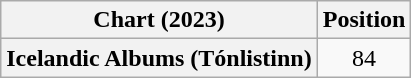<table class="wikitable plainrowheaders" style="text-align:center">
<tr>
<th scope="col">Chart (2023)</th>
<th scope="col">Position</th>
</tr>
<tr>
<th scope="row">Icelandic Albums (Tónlistinn)</th>
<td>84</td>
</tr>
</table>
